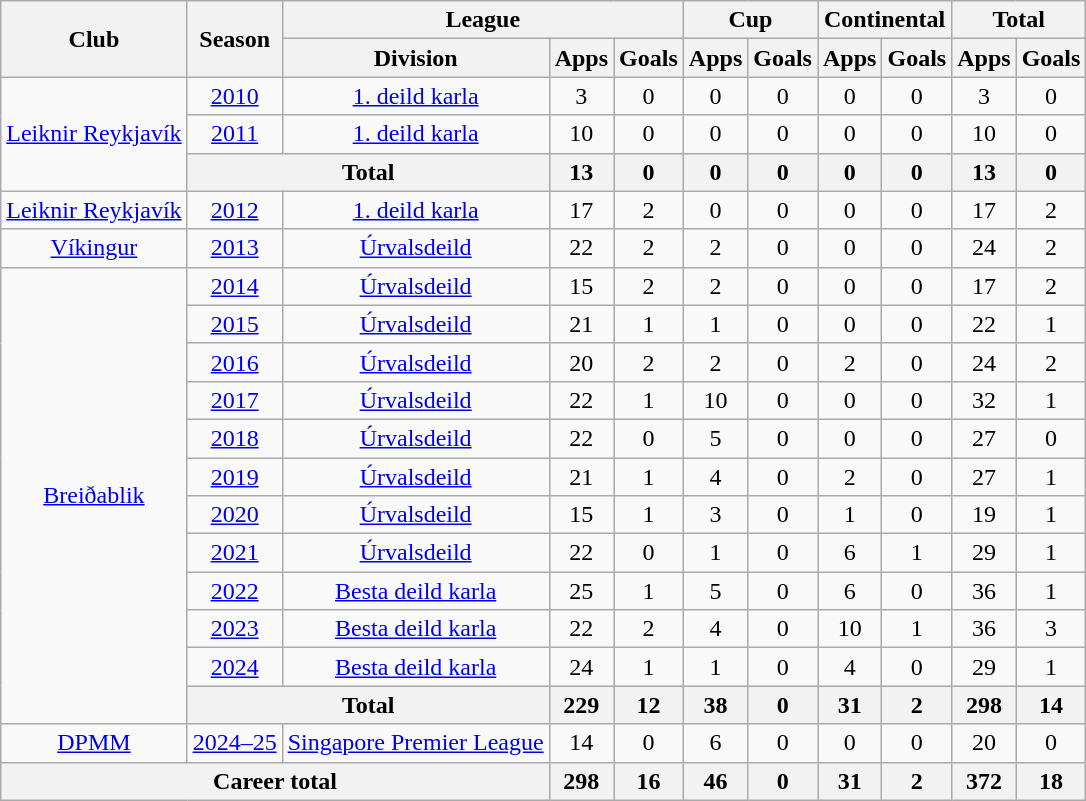<table class="wikitable" style="text-align:center">
<tr>
<th rowspan=2>Club</th>
<th rowspan=2>Season</th>
<th colspan=3>League</th>
<th colspan=2>Cup</th>
<th colspan=2>Continental</th>
<th colspan=2>Total</th>
</tr>
<tr>
<th>Division</th>
<th>Apps</th>
<th>Goals</th>
<th>Apps</th>
<th>Goals</th>
<th>Apps</th>
<th>Goals</th>
<th>Apps</th>
<th>Goals</th>
</tr>
<tr>
<td rowspan=3><a href='#'>Leiknir Reykjavík</a></td>
<td><a href='#'>2010</a></td>
<td><a href='#'>1. deild karla</a></td>
<td>3</td>
<td>0</td>
<td>0</td>
<td>0</td>
<td>0</td>
<td>0</td>
<td>3</td>
<td>0</td>
</tr>
<tr>
<td><a href='#'>2011</a></td>
<td><a href='#'>1. deild karla</a></td>
<td>10</td>
<td>0</td>
<td>0</td>
<td>0</td>
<td>0</td>
<td>0</td>
<td>10</td>
<td>0</td>
</tr>
<tr>
<th colspan="2">Total</th>
<th>13</th>
<th>0</th>
<th>0</th>
<th>0</th>
<th>0</th>
<th>0</th>
<th>13</th>
<th>0</th>
</tr>
<tr>
<td><a href='#'>Leiknir Reykjavík</a></td>
<td><a href='#'>2012</a></td>
<td><a href='#'>1. deild karla</a></td>
<td>17</td>
<td>2</td>
<td>0</td>
<td>0</td>
<td>0</td>
<td>0</td>
<td>17</td>
<td>2</td>
</tr>
<tr>
<td><a href='#'>Víkingur</a></td>
<td><a href='#'>2013</a></td>
<td><a href='#'>Úrvalsdeild</a></td>
<td>22</td>
<td>2</td>
<td>2</td>
<td>0</td>
<td>0</td>
<td>0</td>
<td>24</td>
<td>2</td>
</tr>
<tr>
<td rowspan=12><a href='#'>Breiðablik</a></td>
<td><a href='#'>2014</a></td>
<td><a href='#'>Úrvalsdeild</a></td>
<td>15</td>
<td>2</td>
<td>2</td>
<td>0</td>
<td>0</td>
<td>0</td>
<td>17</td>
<td>2</td>
</tr>
<tr>
<td><a href='#'>2015</a></td>
<td><a href='#'>Úrvalsdeild</a></td>
<td>21</td>
<td>1</td>
<td>1</td>
<td>0</td>
<td>0</td>
<td>0</td>
<td>22</td>
<td>1</td>
</tr>
<tr>
<td><a href='#'>2016</a></td>
<td><a href='#'>Úrvalsdeild</a></td>
<td>20</td>
<td>2</td>
<td>2</td>
<td>0</td>
<td>2</td>
<td>0</td>
<td>24</td>
<td>2</td>
</tr>
<tr>
<td><a href='#'>2017</a></td>
<td><a href='#'>Úrvalsdeild</a></td>
<td>22</td>
<td>1</td>
<td>10</td>
<td>0</td>
<td>0</td>
<td>0</td>
<td>32</td>
<td>1</td>
</tr>
<tr>
<td><a href='#'>2018</a></td>
<td><a href='#'>Úrvalsdeild</a></td>
<td>22</td>
<td>0</td>
<td>5</td>
<td>0</td>
<td>0</td>
<td>0</td>
<td>27</td>
<td>0</td>
</tr>
<tr>
<td><a href='#'>2019</a></td>
<td><a href='#'>Úrvalsdeild</a></td>
<td>21</td>
<td>1</td>
<td>4</td>
<td>0</td>
<td>2</td>
<td>0</td>
<td>27</td>
<td>1</td>
</tr>
<tr>
<td><a href='#'>2020</a></td>
<td><a href='#'>Úrvalsdeild</a></td>
<td>15</td>
<td>1</td>
<td>3</td>
<td>0</td>
<td>1</td>
<td>0</td>
<td>19</td>
<td>1</td>
</tr>
<tr>
<td><a href='#'>2021</a></td>
<td><a href='#'>Úrvalsdeild</a></td>
<td>22</td>
<td>0</td>
<td>1</td>
<td>0</td>
<td>6</td>
<td>1</td>
<td>29</td>
<td>1</td>
</tr>
<tr>
<td><a href='#'>2022</a></td>
<td><a href='#'>Besta deild karla</a></td>
<td>25</td>
<td>1</td>
<td>5</td>
<td>0</td>
<td>6</td>
<td>0</td>
<td>36</td>
<td>1</td>
</tr>
<tr>
<td><a href='#'>2023</a></td>
<td><a href='#'>Besta deild karla</a></td>
<td>22</td>
<td>2</td>
<td>4</td>
<td>0</td>
<td>10</td>
<td>1</td>
<td>36</td>
<td>3</td>
</tr>
<tr>
<td><a href='#'>2024</a></td>
<td><a href='#'>Besta deild karla</a></td>
<td>24</td>
<td>1</td>
<td>1</td>
<td>0</td>
<td>4</td>
<td>0</td>
<td>29</td>
<td>1</td>
</tr>
<tr>
<th colspan="2">Total</th>
<th>229</th>
<th>12</th>
<th>38</th>
<th>0</th>
<th>31</th>
<th>2</th>
<th>298</th>
<th>14</th>
</tr>
<tr>
<td><a href='#'>DPMM</a></td>
<td><a href='#'>2024–25</a></td>
<td><a href='#'>Singapore Premier League</a></td>
<td>14</td>
<td>0</td>
<td>6</td>
<td>0</td>
<td>0</td>
<td>0</td>
<td>20</td>
<td>0</td>
</tr>
<tr>
<th colspan="3">Career total</th>
<th>298</th>
<th>16</th>
<th>46</th>
<th>0</th>
<th>31</th>
<th>2</th>
<th>372</th>
<th>18</th>
</tr>
</table>
